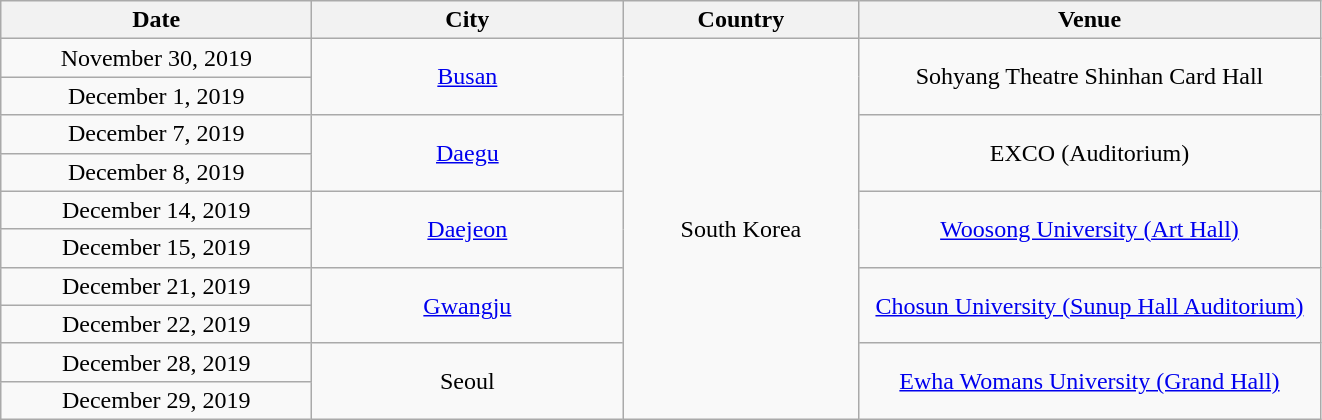<table class="wikitable" style="text-align:center;">
<tr>
<th width="200">Date</th>
<th width="200">City</th>
<th width="150">Country</th>
<th width="300">Venue</th>
</tr>
<tr>
<td>November 30, 2019</td>
<td rowspan="2"><a href='#'>Busan</a></td>
<td rowspan="10">South Korea</td>
<td rowspan="2">Sohyang Theatre Shinhan Card Hall</td>
</tr>
<tr>
<td>December 1, 2019</td>
</tr>
<tr>
<td>December 7, 2019</td>
<td rowspan="2"><a href='#'>Daegu</a></td>
<td rowspan="2">EXCO (Auditorium)</td>
</tr>
<tr>
<td>December 8, 2019</td>
</tr>
<tr>
<td>December 14, 2019</td>
<td rowspan="2"><a href='#'>Daejeon</a></td>
<td rowspan="2"><a href='#'>Woosong University (Art Hall)</a></td>
</tr>
<tr>
<td>December 15, 2019</td>
</tr>
<tr>
<td>December 21, 2019</td>
<td rowspan="2"><a href='#'>Gwangju</a></td>
<td rowspan="2"><a href='#'>Chosun University (Sunup Hall Auditorium)</a></td>
</tr>
<tr>
<td>December 22, 2019</td>
</tr>
<tr>
<td>December 28, 2019</td>
<td rowspan="2">Seoul</td>
<td rowspan="2"><a href='#'>Ewha Womans University (Grand Hall)</a></td>
</tr>
<tr>
<td>December 29, 2019</td>
</tr>
</table>
